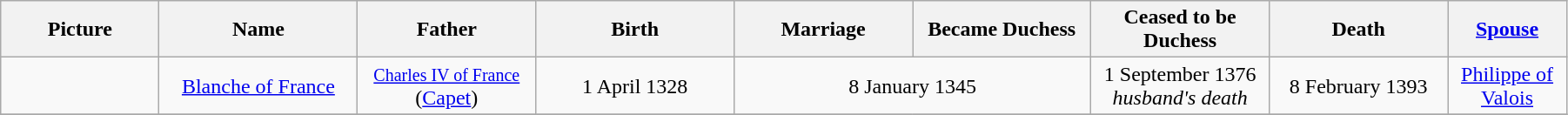<table width=95% class="wikitable">
<tr>
<th width = "8%">Picture</th>
<th width = "10%">Name</th>
<th width = "9%">Father</th>
<th width = "10%">Birth</th>
<th width = "9%">Marriage</th>
<th width = "9%">Became Duchess</th>
<th width = "9%">Ceased to be Duchess</th>
<th width = "9%">Death</th>
<th width = "6%"><a href='#'>Spouse</a></th>
</tr>
<tr>
<td align="center"></td>
<td align="center"><a href='#'>Blanche of France</a></td>
<td align=center><small><a href='#'>Charles IV of France</a></small> <br>(<a href='#'>Capet</a>)</td>
<td align="center">1 April 1328</td>
<td align="center" colspan="2">8 January 1345</td>
<td align="center">1 September 1376<br><em>husband's death</em></td>
<td align="center">8 February 1393</td>
<td align="center"><a href='#'>Philippe of Valois</a></td>
</tr>
<tr>
</tr>
</table>
